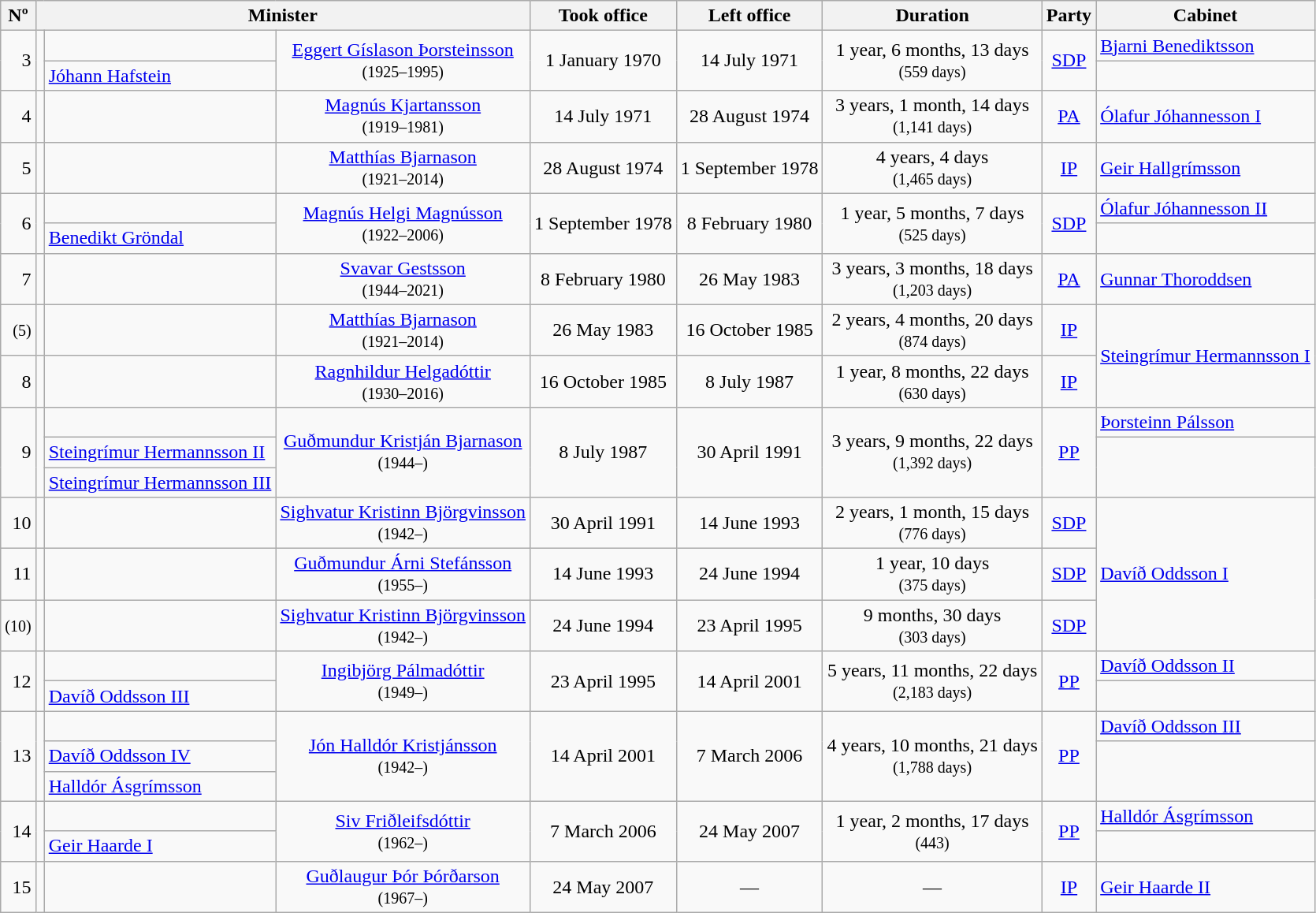<table class="wikitable" style="text-align: center;">
<tr>
<th>Nº</th>
<th colspan="3">Minister</th>
<th>Took office</th>
<th>Left office</th>
<th>Duration</th>
<th>Party</th>
<th>Cabinet</th>
</tr>
<tr>
<td rowspan="2" style="text-align: right;">3</td>
<td rowspan="2"></td>
<td></td>
<td rowspan="2"><a href='#'>Eggert Gíslason Þorsteinsson</a><br><small>(1925–1995)</small></td>
<td rowspan="2">1 January 1970</td>
<td rowspan="2">14 July 1971</td>
<td rowspan="2">1 year, 6 months, 13 days<br><small>(559 days)</small></td>
<td rowspan="2"><a href='#'>SDP</a></td>
<td style="text-align: left;"><a href='#'>Bjarni Benediktsson</a></td>
</tr>
<tr>
<td style="text-align: left;"><a href='#'>Jóhann Hafstein</a></td>
</tr>
<tr>
<td style="text-align: right;">4</td>
<td></td>
<td></td>
<td><a href='#'>Magnús Kjartansson</a><br><small>(1919–1981)</small></td>
<td>14 July 1971</td>
<td>28 August 1974</td>
<td>3 years, 1 month, 14 days<br><small>(1,141 days)</small></td>
<td><a href='#'>PA</a></td>
<td style="text-align: left;"><a href='#'>Ólafur Jóhannesson I</a></td>
</tr>
<tr>
<td style="text-align: right;">5</td>
<td></td>
<td></td>
<td><a href='#'>Matthías Bjarnason</a><br><small>(1921–2014)</small></td>
<td>28 August 1974</td>
<td>1 September 1978</td>
<td>4 years, 4 days<br><small>(1,465 days)</small></td>
<td><a href='#'>IP</a></td>
<td style="text-align: left;"><a href='#'>Geir Hallgrímsson</a></td>
</tr>
<tr>
<td rowspan="2" style="text-align: right;">6</td>
<td rowspan="2"></td>
<td></td>
<td rowspan="2"><a href='#'>Magnús Helgi Magnússon</a><br><small>(1922–2006)</small></td>
<td rowspan="2">1 September 1978</td>
<td rowspan="2">8 February 1980</td>
<td rowspan="2">1 year, 5 months, 7 days<br><small>(525 days)</small></td>
<td rowspan="2"><a href='#'>SDP</a></td>
<td style="text-align: left;"><a href='#'>Ólafur Jóhannesson II</a></td>
</tr>
<tr>
<td style="text-align: left;"><a href='#'>Benedikt Gröndal</a></td>
</tr>
<tr>
<td style="text-align: right;">7</td>
<td></td>
<td></td>
<td><a href='#'>Svavar Gestsson</a><br><small>(1944–2021)</small></td>
<td>8 February 1980</td>
<td>26 May 1983</td>
<td>3 years, 3 months, 18 days<br><small>(1,203 days)</small></td>
<td><a href='#'>PA</a></td>
<td style="text-align: left;"><a href='#'>Gunnar Thoroddsen</a></td>
</tr>
<tr>
<td style="text-align: right;"><small>(5)</small></td>
<td></td>
<td></td>
<td><a href='#'>Matthías Bjarnason</a><br><small>(1921–2014)</small></td>
<td>26 May 1983</td>
<td>16 October 1985</td>
<td>2 years, 4 months, 20 days<br><small>(874 days)</small></td>
<td><a href='#'>IP</a></td>
<td rowspan="2" style="text-align: left;"><a href='#'>Steingrímur Hermannsson I</a></td>
</tr>
<tr>
<td style="text-align: right;">8</td>
<td></td>
<td></td>
<td><a href='#'>Ragnhildur Helgadóttir</a><br><small>(1930–2016)</small></td>
<td>16 October 1985</td>
<td>8 July 1987</td>
<td>1 year, 8 months, 22 days<br><small>(630 days)</small></td>
<td><a href='#'>IP</a></td>
</tr>
<tr>
<td rowspan="3" style="text-align: right;">9</td>
<td rowspan="3"></td>
<td></td>
<td rowspan="3"><a href='#'>Guðmundur Kristján Bjarnason</a><br><small>(1944–)</small></td>
<td rowspan="3">8 July 1987</td>
<td rowspan="3">30 April 1991</td>
<td rowspan="3">3 years, 9 months, 22 days<br><small>(1,392 days)</small></td>
<td rowspan="3"><a href='#'>PP</a></td>
<td style="text-align: left;"><a href='#'>Þorsteinn Pálsson</a></td>
</tr>
<tr>
<td style="text-align: left;"><a href='#'>Steingrímur Hermannsson II</a></td>
</tr>
<tr>
<td style="text-align: left;"><a href='#'>Steingrímur Hermannsson III</a></td>
</tr>
<tr>
<td style="text-align: right;">10</td>
<td></td>
<td></td>
<td><a href='#'>Sighvatur Kristinn Björgvinsson</a><br><small>(1942–)</small></td>
<td>30 April 1991</td>
<td>14 June 1993</td>
<td>2 years, 1 month, 15 days<br><small>(776 days)</small></td>
<td><a href='#'>SDP</a></td>
<td rowspan="3" style="text-align: left;"><a href='#'>Davíð Oddsson I</a></td>
</tr>
<tr>
<td style="text-align: right;">11</td>
<td></td>
<td></td>
<td><a href='#'>Guðmundur Árni Stefánsson</a><br><small>(1955–)</small></td>
<td>14 June 1993</td>
<td>24 June 1994</td>
<td>1 year, 10 days<br><small>(375 days)</small></td>
<td><a href='#'>SDP</a></td>
</tr>
<tr>
<td style="text-align: right;"><small>(10)</small></td>
<td></td>
<td></td>
<td><a href='#'>Sighvatur Kristinn Björgvinsson</a><br><small>(1942–)</small></td>
<td>24 June 1994</td>
<td>23 April 1995</td>
<td>9 months, 30 days<br><small>(303 days)</small></td>
<td><a href='#'>SDP</a></td>
</tr>
<tr>
<td rowspan="2" style="text-align: right;">12</td>
<td rowspan="2"></td>
<td></td>
<td rowspan="2"><a href='#'>Ingibjörg Pálmadóttir</a><br><small>(1949–)</small></td>
<td rowspan="2">23 April 1995</td>
<td rowspan="2">14 April 2001</td>
<td rowspan="2">5 years, 11 months, 22 days<br><small>(2,183 days)</small></td>
<td rowspan="2"><a href='#'>PP</a></td>
<td style="text-align: left;"><a href='#'>Davíð Oddsson II</a></td>
</tr>
<tr>
<td style="text-align: left;"><a href='#'>Davíð Oddsson III</a></td>
</tr>
<tr>
<td rowspan="3" style="text-align: right;">13</td>
<td rowspan="3"></td>
<td></td>
<td rowspan="3"><a href='#'>Jón Halldór Kristjánsson</a><br><small>(1942–)</small></td>
<td rowspan="3">14 April 2001</td>
<td rowspan="3">7 March 2006</td>
<td rowspan="3">4 years, 10 months, 21 days<br><small>(1,788 days)</small></td>
<td rowspan="3"><a href='#'>PP</a></td>
<td style="text-align: left;"><a href='#'>Davíð Oddsson III</a></td>
</tr>
<tr>
<td style="text-align: left;"><a href='#'>Davíð Oddsson IV</a></td>
</tr>
<tr>
<td style="text-align: left;"><a href='#'>Halldór Ásgrímsson</a></td>
</tr>
<tr>
<td rowspan="2" style="text-align: right;">14</td>
<td rowspan="2"></td>
<td></td>
<td rowspan="2"><a href='#'>Siv Friðleifsdóttir</a><br><small>(1962–)</small></td>
<td rowspan="2">7 March 2006</td>
<td rowspan="2">24 May 2007</td>
<td rowspan="2">1 year, 2 months, 17 days<br><small>(443)</small></td>
<td rowspan="2"><a href='#'>PP</a></td>
<td style="text-align: left;"><a href='#'>Halldór Ásgrímsson</a></td>
</tr>
<tr>
<td style="text-align: left;"><a href='#'>Geir Haarde I</a></td>
</tr>
<tr>
<td style="text-align: right;">15</td>
<td></td>
<td></td>
<td><a href='#'>Guðlaugur Þór Þórðarson</a><br><small>(1967–)</small></td>
<td>24 May 2007</td>
<td>—</td>
<td>—</td>
<td><a href='#'>IP</a></td>
<td style="text-align: left;"><a href='#'>Geir Haarde II</a></td>
</tr>
</table>
